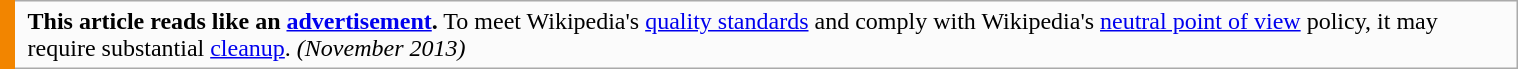<table style="width: 80%; margin: 0 0 0 10%; border-collapse: collapse; background: #FBFBFB; border: 1px solid #aaa; border-left: 10px solid #f28500;">
<tr>
<td style="padding: 0.25em 0.5em;"><strong>This article reads like an <a href='#'>advertisement</a>.</strong> To meet Wikipedia's <a href='#'>quality standards</a> and comply with Wikipedia's <a href='#'>neutral point of view</a> policy, it may require substantial <a href='#'>cleanup</a>. <em>(November 2013)</em></td>
</tr>
</table>
